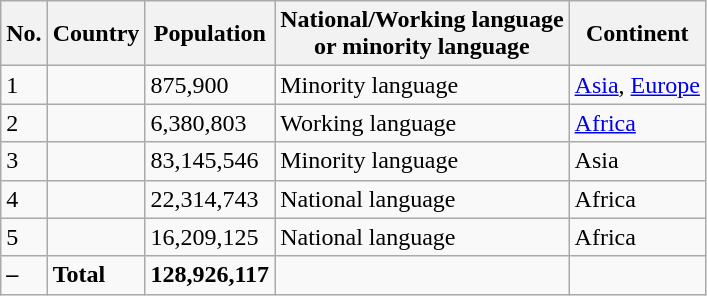<table class="wikitable sortable">
<tr>
<th>No.</th>
<th>Country</th>
<th>Population</th>
<th>National/Working language<br>or minority language</th>
<th>Continent</th>
</tr>
<tr>
<td>1</td>
<td></td>
<td>875,900</td>
<td>Minority language</td>
<td><a href='#'>Asia</a>, <a href='#'>Europe</a></td>
</tr>
<tr>
<td>2</td>
<td></td>
<td>6,380,803</td>
<td>Working language</td>
<td><a href='#'>Africa</a></td>
</tr>
<tr>
<td>3</td>
<td></td>
<td>83,145,546</td>
<td>Minority language</td>
<td>Asia</td>
</tr>
<tr>
<td>4</td>
<td></td>
<td>22,314,743</td>
<td>National language</td>
<td>Africa</td>
</tr>
<tr>
<td>5</td>
<td></td>
<td>16,209,125</td>
<td>National language</td>
<td>Africa</td>
</tr>
<tr>
<td><strong>–</strong></td>
<td><strong>Total</strong></td>
<td><strong>128,926,117</strong></td>
<td></td>
<td></td>
</tr>
</table>
